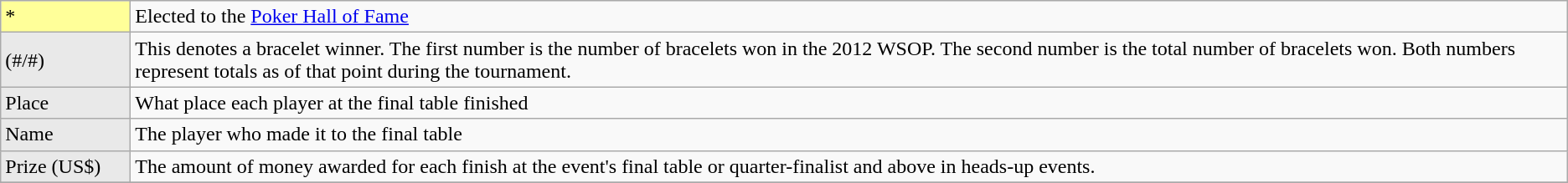<table class="wikitable">
<tr>
<td style="background-color:#FFFF99; width:6em;">*</td>
<td>Elected to the <a href='#'>Poker Hall of Fame</a></td>
</tr>
<tr>
<td style="background-color: #E9E9E9;">(#/#)</td>
<td>This denotes a bracelet winner. The first number is the number of bracelets won in the 2012 WSOP. The second number is the total number of bracelets won. Both numbers represent totals as of that point during the tournament.</td>
</tr>
<tr>
<td style="background: #E9E9E9;">Place</td>
<td>What place each player at the final table finished</td>
</tr>
<tr>
<td style="background: #E9E9E9;">Name</td>
<td>The player who made it to the final table</td>
</tr>
<tr>
<td style="background: #E9E9E9;">Prize (US$)</td>
<td>The amount of money awarded for each finish at the event's final table or quarter-finalist and above in heads-up events.</td>
</tr>
<tr>
</tr>
</table>
